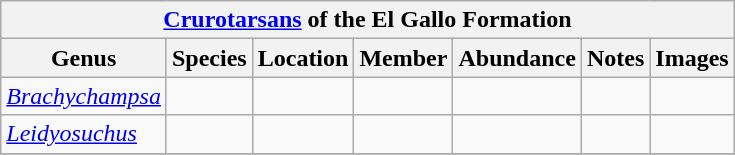<table class="wikitable" align="center">
<tr>
<th colspan="7" align="center"><strong><a href='#'>Crurotarsans</a> of the El Gallo Formation</strong></th>
</tr>
<tr>
<th>Genus</th>
<th>Species</th>
<th>Location</th>
<th>Member</th>
<th>Abundance</th>
<th>Notes</th>
<th>Images</th>
</tr>
<tr>
<td><em><a href='#'>Brachychampsa</a></em></td>
<td></td>
<td></td>
<td></td>
<td></td>
<td></td>
<td></td>
</tr>
<tr>
<td><em><a href='#'>Leidyosuchus</a></em></td>
<td></td>
<td></td>
<td></td>
<td></td>
<td></td>
<td></td>
</tr>
<tr>
</tr>
</table>
